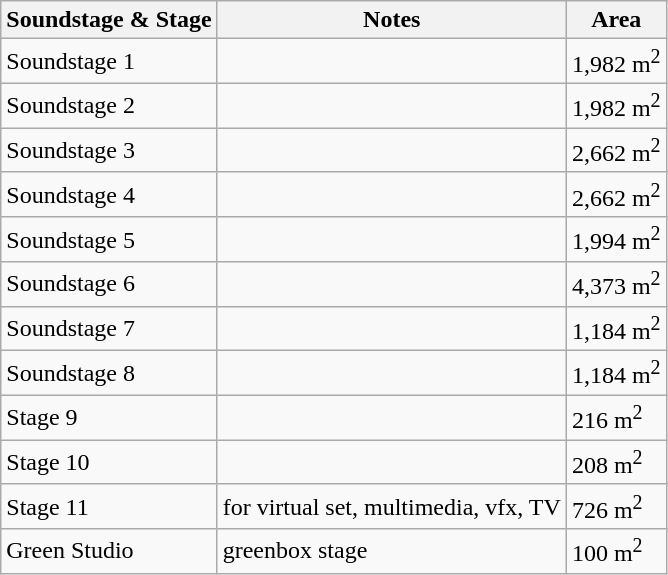<table class="wikitable">
<tr>
<th>Soundstage & Stage</th>
<th>Notes</th>
<th>Area</th>
</tr>
<tr>
<td>Soundstage 1</td>
<td></td>
<td>1,982 m<sup>2</sup></td>
</tr>
<tr>
<td>Soundstage 2</td>
<td></td>
<td>1,982 m<sup>2</sup></td>
</tr>
<tr>
<td>Soundstage 3</td>
<td></td>
<td>2,662 m<sup>2</sup></td>
</tr>
<tr>
<td>Soundstage 4</td>
<td></td>
<td>2,662 m<sup>2</sup></td>
</tr>
<tr>
<td>Soundstage 5</td>
<td></td>
<td>1,994 m<sup>2</sup></td>
</tr>
<tr>
<td>Soundstage 6</td>
<td></td>
<td>4,373 m<sup>2</sup></td>
</tr>
<tr>
<td>Soundstage 7</td>
<td></td>
<td>1,184 m<sup>2</sup></td>
</tr>
<tr>
<td>Soundstage 8</td>
<td></td>
<td>1,184 m<sup>2</sup></td>
</tr>
<tr>
<td>Stage 9</td>
<td></td>
<td>216 m<sup>2</sup></td>
</tr>
<tr>
<td>Stage 10</td>
<td></td>
<td>208 m<sup>2</sup></td>
</tr>
<tr>
<td>Stage 11</td>
<td>for virtual set, multimedia, vfx, TV</td>
<td>726 m<sup>2</sup></td>
</tr>
<tr>
<td>Green Studio</td>
<td>greenbox stage</td>
<td>100 m<sup>2</sup></td>
</tr>
</table>
